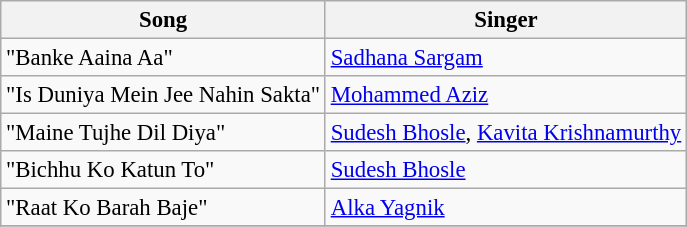<table class="wikitable" style="font-size:95%;">
<tr>
<th>Song</th>
<th>Singer</th>
</tr>
<tr>
<td>"Banke Aaina Aa"</td>
<td><a href='#'>Sadhana Sargam</a></td>
</tr>
<tr>
<td>"Is Duniya Mein Jee Nahin Sakta"</td>
<td><a href='#'>Mohammed Aziz</a></td>
</tr>
<tr>
<td>"Maine Tujhe Dil Diya"</td>
<td><a href='#'>Sudesh Bhosle</a>, <a href='#'>Kavita Krishnamurthy</a></td>
</tr>
<tr>
<td>"Bichhu Ko Katun To"</td>
<td><a href='#'>Sudesh Bhosle</a></td>
</tr>
<tr>
<td>"Raat Ko Barah Baje"</td>
<td><a href='#'>Alka Yagnik</a></td>
</tr>
<tr>
</tr>
</table>
